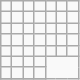<table class="wikitable" style="text-align:center;">
<tr>
<td></td>
<td></td>
<td></td>
<td></td>
<td></td>
<td></td>
<td></td>
</tr>
<tr>
<td></td>
<td></td>
<td></td>
<td></td>
<td></td>
<td></td>
<td></td>
</tr>
<tr>
<td></td>
<td></td>
<td></td>
<td></td>
<td></td>
<td></td>
<td></td>
</tr>
<tr>
<td></td>
<td></td>
<td></td>
<td></td>
<td></td>
<td></td>
<td></td>
</tr>
<tr>
<td></td>
<td></td>
<td></td>
<td></td>
<td></td>
<td></td>
<td></td>
</tr>
<tr>
<td></td>
<td></td>
<td></td>
<td></td>
</tr>
<tr>
<td></td>
<td></td>
<td></td>
<td></td>
</tr>
<tr>
</tr>
</table>
